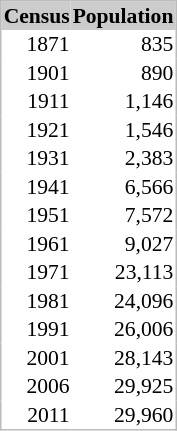<table cellpadding="1" style="float:right; margin:0 1em 1em 0; border:1px #bbb solid; border-collapse:collapse; font-size:90%;">
<tr bgcolor="#CCCCCC" style="text-align:center;">
<th>Census</th>
<th>Population</th>
</tr>
<tr style="text-align:right;">
<td>1871</td>
<td>835</td>
</tr>
<tr style="text-align:right;">
<td>1901</td>
<td>890</td>
</tr>
<tr style="text-align:right;">
<td>1911</td>
<td>1,146</td>
</tr>
<tr style="text-align:right;">
<td>1921</td>
<td>1,546</td>
</tr>
<tr style="text-align:right;">
<td>1931</td>
<td>2,383</td>
</tr>
<tr style="text-align:right;">
<td>1941</td>
<td>6,566</td>
</tr>
<tr style="text-align:right;">
<td>1951</td>
<td>7,572</td>
</tr>
<tr style="text-align:right;">
<td>1961</td>
<td>9,027</td>
</tr>
<tr style="text-align:right;">
<td>1971</td>
<td>23,113</td>
</tr>
<tr style="text-align:right;">
<td>1981</td>
<td>24,096</td>
</tr>
<tr style="text-align:right;">
<td>1991</td>
<td>26,006</td>
</tr>
<tr style="text-align:right;">
<td>2001</td>
<td>28,143</td>
</tr>
<tr style="text-align:right;">
<td>2006</td>
<td>29,925</td>
</tr>
<tr style="text-align:right;">
<td>2011</td>
<td>29,960</td>
</tr>
<tr style="text-align:right;">
</tr>
</table>
